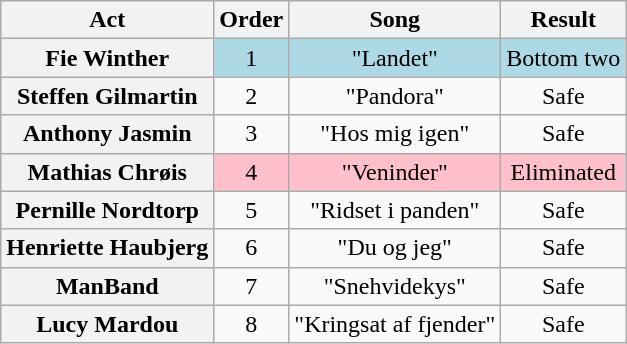<table class="wikitable plainrowheaders" style="text-align:center;">
<tr>
<th scope="col">Act</th>
<th scope="col">Order</th>
<th scope="col">Song</th>
<th scope="col">Result</th>
</tr>
<tr style="background:lightblue;">
<th scope=row>Fie Winther</th>
<td>1</td>
<td>"Landet"</td>
<td>Bottom two</td>
</tr>
<tr>
<th scope=row>Steffen Gilmartin</th>
<td>2</td>
<td>"Pandora"</td>
<td>Safe</td>
</tr>
<tr>
<th scope=row>Anthony Jasmin</th>
<td>3</td>
<td>"Hos mig igen"</td>
<td>Safe</td>
</tr>
<tr style="background:pink;">
<th scope=row>Mathias Chrøis</th>
<td>4</td>
<td>"Veninder"</td>
<td>Eliminated</td>
</tr>
<tr>
<th scope=row>Pernille Nordtorp</th>
<td>5</td>
<td>"Ridset i panden"</td>
<td>Safe</td>
</tr>
<tr>
<th scope=row>Henriette Haubjerg</th>
<td>6</td>
<td>"Du og jeg"</td>
<td>Safe</td>
</tr>
<tr>
<th scope=row>ManBand</th>
<td>7</td>
<td>"Snehvidekys"</td>
<td>Safe</td>
</tr>
<tr>
<th scope=row>Lucy Mardou</th>
<td>8</td>
<td>"Kringsat af fjender"</td>
<td>Safe</td>
</tr>
</table>
